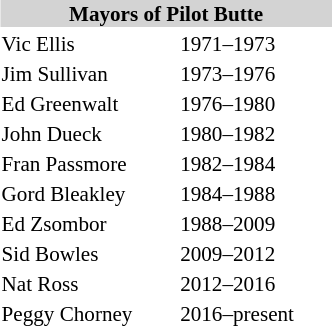<table class="toccolours" style="float: right; clear:right; margin: 0 0 1em 1em; font-size: 88%; line-height: 16px; width: 16em;">
<tr>
<td colspan="2" align="center" style="background:lightgray;"><strong>Mayors of Pilot Butte</strong></td>
</tr>
<tr>
<td>Vic Ellis</td>
<td>1971–1973</td>
</tr>
<tr>
<td>Jim Sullivan</td>
<td>1973–1976</td>
</tr>
<tr>
<td>Ed Greenwalt</td>
<td>1976–1980</td>
</tr>
<tr>
<td>John Dueck</td>
<td>1980–1982</td>
</tr>
<tr>
<td>Fran Passmore</td>
<td>1982–1984</td>
</tr>
<tr>
<td>Gord Bleakley</td>
<td>1984–1988</td>
</tr>
<tr>
<td>Ed Zsombor</td>
<td>1988–2009</td>
</tr>
<tr>
<td>Sid Bowles</td>
<td>2009–2012</td>
</tr>
<tr>
<td>Nat Ross</td>
<td>2012–2016</td>
</tr>
<tr>
<td>Peggy Chorney</td>
<td>2016–present</td>
</tr>
</table>
